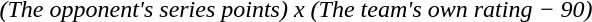<table>
<tr>
<td><em> (The opponent's series points) x (The team's own rating − 90)</em></td>
</tr>
</table>
